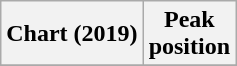<table class="wikitable sortable plainrowheaders">
<tr>
<th>Chart (2019)</th>
<th>Peak<br>position</th>
</tr>
<tr>
</tr>
</table>
